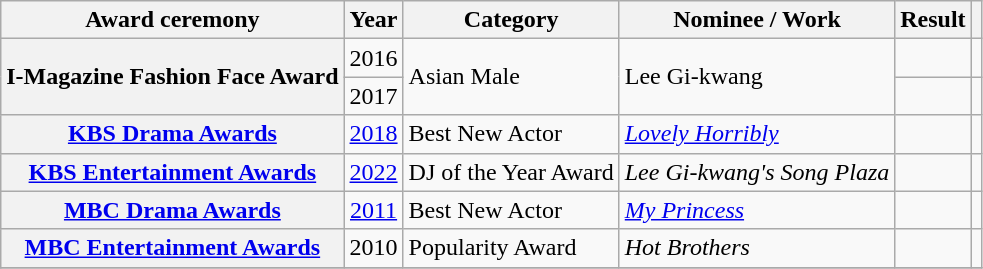<table class="wikitable plainrowheaders sortable">
<tr>
<th scope="col">Award ceremony</th>
<th scope="col">Year</th>
<th scope="col">Category</th>
<th scope="col">Nominee / Work</th>
<th scope="col">Result</th>
<th scope="col" class="unsortable"></th>
</tr>
<tr>
<th scope="row"  rowspan="2">I-Magazine Fashion Face Award</th>
<td style="text-align:center" rowspan="1">2016</td>
<td rowspan="2">Asian Male</td>
<td rowspan="2">Lee Gi-kwang</td>
<td></td>
<td style="text-align:center"></td>
</tr>
<tr>
<td style="text-align:center" rowspan="1">2017</td>
<td></td>
<td></td>
</tr>
<tr>
<th scope="row"  rowspan="1"><a href='#'>KBS Drama Awards</a></th>
<td style="text-align:center" rowspan="1"><a href='#'>2018</a></td>
<td rowspan="1">Best New Actor</td>
<td><em><a href='#'>Lovely Horribly</a></em></td>
<td></td>
<td style="text-align:center"></td>
</tr>
<tr>
<th scope="row"><a href='#'>KBS Entertainment Awards</a></th>
<td align=center><a href='#'>2022</a></td>
<td>DJ of the Year Award</td>
<td><em> Lee Gi-kwang's Song Plaza</em></td>
<td></td>
<td align=center></td>
</tr>
<tr>
<th scope="row"  rowspan="1"><a href='#'>MBC Drama Awards</a></th>
<td style="text-align:center"><a href='#'>2011</a></td>
<td>Best New Actor</td>
<td><em><a href='#'>My Princess</a></em></td>
<td></td>
<td style="text-align:center"></td>
</tr>
<tr>
<th scope="row"  rowspan="1"><a href='#'>MBC Entertainment Awards</a></th>
<td style="text-align:center">2010</td>
<td>Popularity Award</td>
<td><em>Hot Brothers</em></td>
<td></td>
<td style="text-align:center"></td>
</tr>
<tr>
</tr>
</table>
